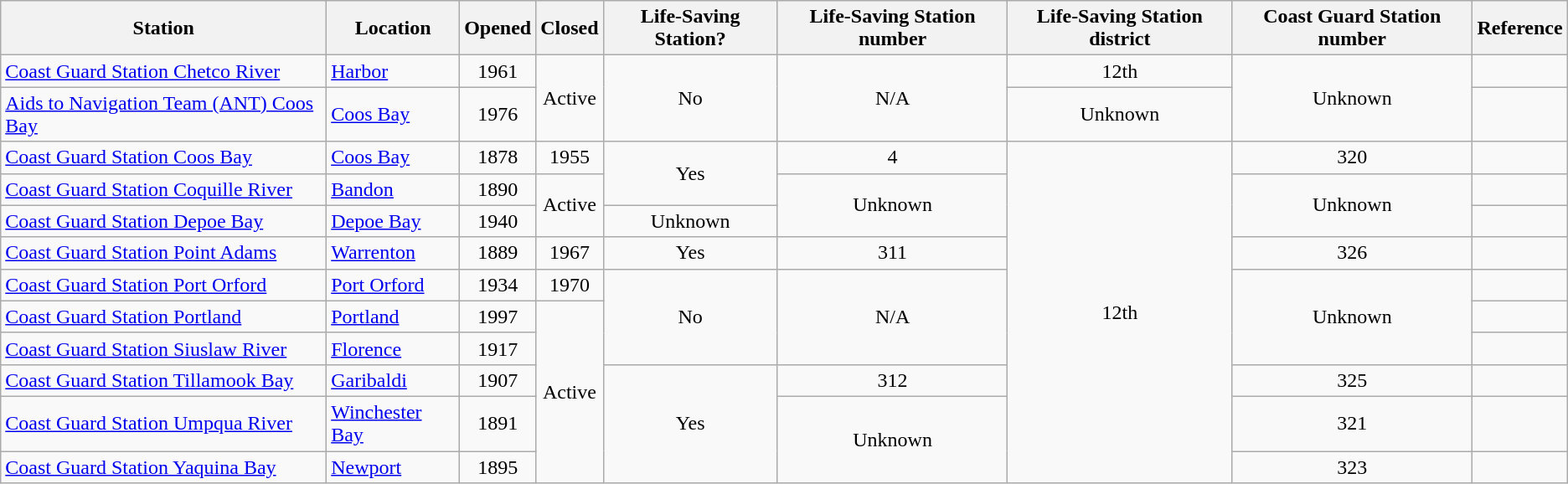<table class="wikitable sortable" style="text-align:left;">
<tr>
<th>Station</th>
<th>Location</th>
<th>Opened</th>
<th>Closed</th>
<th>Life-Saving Station?</th>
<th>Life-Saving Station number</th>
<th>Life-Saving Station district</th>
<th>Coast Guard Station number</th>
<th>Reference</th>
</tr>
<tr>
<td><a href='#'>Coast Guard Station Chetco River</a></td>
<td><a href='#'>Harbor</a></td>
<td align="center">1961</td>
<td rowspan="2" align="center">Active</td>
<td rowspan="2" align="center">No</td>
<td rowspan="2" align="center">N/A</td>
<td align="center">12th</td>
<td rowspan="2" align="center">Unknown</td>
<td align="center"></td>
</tr>
<tr>
<td><a href='#'>Aids to Navigation Team (ANT) Coos Bay</a></td>
<td><a href='#'>Coos Bay</a></td>
<td align="center">1976</td>
<td align="center">Unknown</td>
<td align="center"></td>
</tr>
<tr>
<td><a href='#'>Coast Guard Station Coos Bay</a></td>
<td><a href='#'>Coos Bay</a></td>
<td align="center">1878</td>
<td align="center">1955</td>
<td rowspan="2" align="center">Yes</td>
<td align="center">4</td>
<td rowspan="10" align="center">12th</td>
<td align="center">320</td>
<td align="center"></td>
</tr>
<tr>
<td><a href='#'>Coast Guard Station Coquille River</a></td>
<td><a href='#'>Bandon</a></td>
<td align="center">1890</td>
<td rowspan="2" align="center">Active</td>
<td rowspan="2" align="center">Unknown</td>
<td rowspan="2" align="center">Unknown</td>
<td align="center"></td>
</tr>
<tr>
<td><a href='#'>Coast Guard Station Depoe Bay</a></td>
<td><a href='#'>Depoe Bay</a></td>
<td align="center">1940</td>
<td align="center">Unknown</td>
<td align="center"></td>
</tr>
<tr>
<td><a href='#'>Coast Guard Station Point Adams</a></td>
<td><a href='#'>Warrenton</a></td>
<td align="center">1889</td>
<td align="center">1967</td>
<td align="center">Yes</td>
<td align="center">311</td>
<td align="center">326</td>
<td align="center"></td>
</tr>
<tr>
<td><a href='#'>Coast Guard Station Port Orford</a></td>
<td><a href='#'>Port Orford</a></td>
<td align="center">1934</td>
<td align="center">1970</td>
<td rowspan="3" align="center">No</td>
<td rowspan="3" align="center">N/A</td>
<td rowspan="3" align="center">Unknown</td>
<td align="center"></td>
</tr>
<tr>
<td><a href='#'>Coast Guard Station Portland</a></td>
<td><a href='#'>Portland</a></td>
<td align="center">1997</td>
<td rowspan="5" align="center">Active</td>
<td align="center"></td>
</tr>
<tr>
<td><a href='#'>Coast Guard Station Siuslaw River</a></td>
<td><a href='#'>Florence</a></td>
<td align="center">1917</td>
<td align="center"></td>
</tr>
<tr>
<td><a href='#'>Coast Guard Station Tillamook Bay</a></td>
<td><a href='#'>Garibaldi</a></td>
<td align="center">1907</td>
<td rowspan="3" align="center">Yes</td>
<td align="center">312</td>
<td align="center">325</td>
<td align="center"></td>
</tr>
<tr>
<td><a href='#'>Coast Guard Station Umpqua River</a></td>
<td><a href='#'>Winchester Bay</a></td>
<td align="center">1891</td>
<td rowspan="2" align="center">Unknown</td>
<td align="center">321</td>
<td align="center"></td>
</tr>
<tr>
<td><a href='#'>Coast Guard Station Yaquina Bay</a></td>
<td><a href='#'>Newport</a></td>
<td align="center">1895</td>
<td align="center">323</td>
<td align="center"></td>
</tr>
</table>
